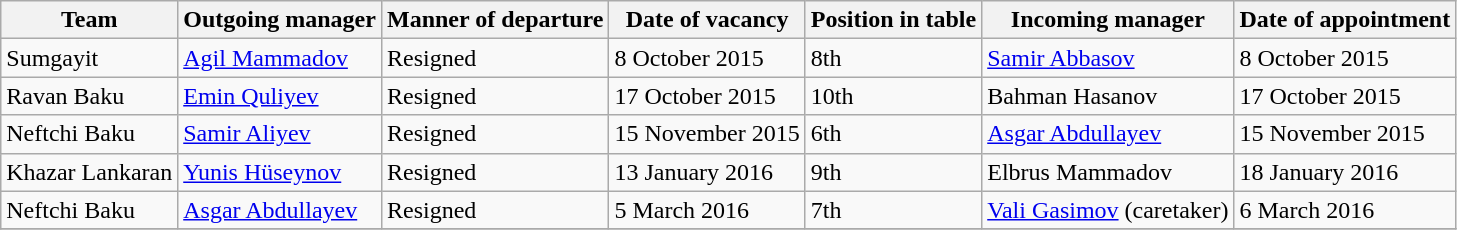<table class="wikitable">
<tr>
<th>Team</th>
<th>Outgoing manager</th>
<th>Manner of departure</th>
<th>Date of vacancy</th>
<th>Position in table</th>
<th>Incoming manager</th>
<th>Date of appointment</th>
</tr>
<tr>
<td>Sumgayit</td>
<td> <a href='#'>Agil Mammadov</a></td>
<td>Resigned</td>
<td>8 October 2015</td>
<td>8th</td>
<td> <a href='#'>Samir Abbasov</a></td>
<td>8 October 2015</td>
</tr>
<tr>
<td>Ravan Baku</td>
<td> <a href='#'>Emin Quliyev</a></td>
<td>Resigned</td>
<td>17 October 2015</td>
<td>10th</td>
<td> Bahman Hasanov</td>
<td>17 October 2015</td>
</tr>
<tr>
<td>Neftchi Baku</td>
<td> <a href='#'>Samir Aliyev</a></td>
<td>Resigned</td>
<td>15 November 2015</td>
<td>6th</td>
<td> <a href='#'>Asgar Abdullayev</a></td>
<td>15 November 2015</td>
</tr>
<tr>
<td>Khazar Lankaran</td>
<td> <a href='#'>Yunis Hüseynov</a></td>
<td>Resigned</td>
<td>13 January 2016</td>
<td>9th</td>
<td> Elbrus Mammadov</td>
<td>18 January 2016</td>
</tr>
<tr>
<td>Neftchi Baku</td>
<td> <a href='#'>Asgar Abdullayev</a></td>
<td>Resigned</td>
<td>5 March 2016</td>
<td>7th</td>
<td> <a href='#'>Vali Gasimov</a> (caretaker)</td>
<td>6 March 2016 </td>
</tr>
<tr>
</tr>
</table>
